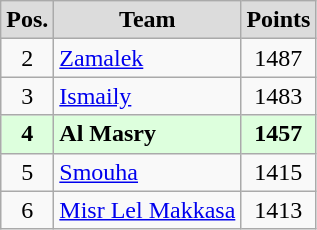<table class="wikitable" style="text-align: center;">
<tr>
<th style="background:#DCDCDC">Pos.</th>
<th style="background:#DCDCDC">Team</th>
<th style="background:#DCDCDC">Points</th>
</tr>
<tr>
<td align=center>2</td>
<td align=left> <a href='#'>Zamalek</a></td>
<td align=center>1487</td>
</tr>
<tr>
<td align=center>3</td>
<td align=left> <a href='#'>Ismaily</a></td>
<td align=center>1483</td>
</tr>
<tr style="background:#dfd;">
<td align=center><strong>4</strong></td>
<td align=left> <strong>Al Masry</strong></td>
<td align=center><strong>1457</strong></td>
</tr>
<tr>
<td align=center>5</td>
<td align=left> <a href='#'>Smouha</a></td>
<td align=center>1415</td>
</tr>
<tr>
<td align=center>6</td>
<td align=left> <a href='#'>Misr Lel Makkasa</a></td>
<td align=center>1413</td>
</tr>
</table>
